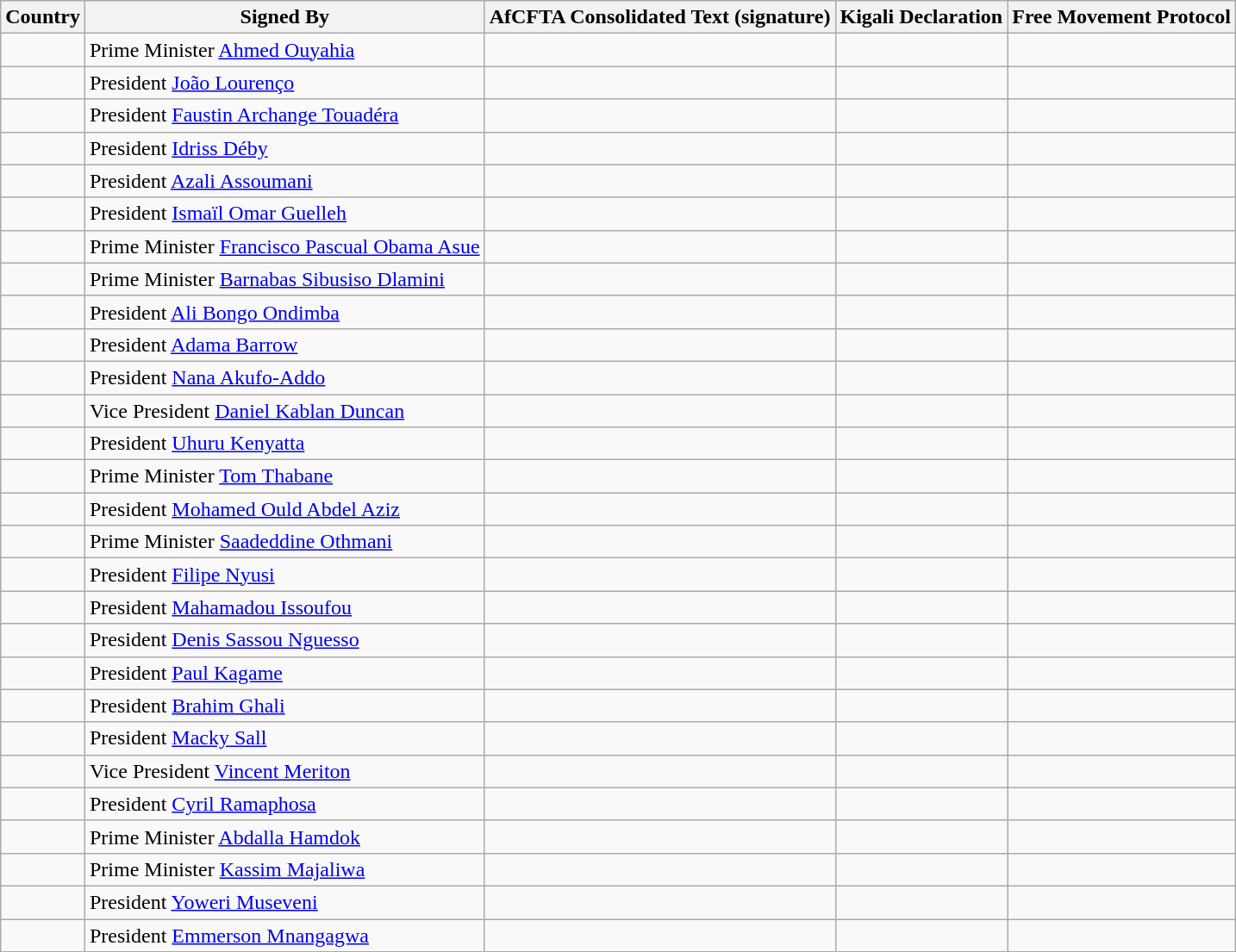<table class="wikitable sortable">
<tr>
<th>Country</th>
<th>Signed By</th>
<th>AfCFTA Consolidated Text (signature)</th>
<th>Kigali Declaration</th>
<th>Free Movement Protocol</th>
</tr>
<tr>
<td></td>
<td>Prime Minister <a href='#'>Ahmed Ouyahia</a></td>
<td></td>
<td></td>
<td></td>
</tr>
<tr>
<td></td>
<td>President <a href='#'>João Lourenço</a></td>
<td></td>
<td></td>
<td></td>
</tr>
<tr>
<td></td>
<td>President <a href='#'>Faustin Archange Touadéra</a></td>
<td></td>
<td></td>
<td></td>
</tr>
<tr>
<td></td>
<td>President <a href='#'>Idriss Déby</a></td>
<td></td>
<td></td>
<td></td>
</tr>
<tr>
<td></td>
<td>President <a href='#'>Azali Assoumani</a></td>
<td></td>
<td></td>
<td></td>
</tr>
<tr>
<td></td>
<td>President <a href='#'>Ismaïl Omar Guelleh</a></td>
<td></td>
<td></td>
<td></td>
</tr>
<tr>
<td></td>
<td>Prime Minister <a href='#'>Francisco Pascual Obama Asue</a></td>
<td></td>
<td></td>
<td></td>
</tr>
<tr>
<td></td>
<td>Prime Minister <a href='#'>Barnabas Sibusiso Dlamini</a></td>
<td></td>
<td></td>
<td></td>
</tr>
<tr>
<td></td>
<td>President <a href='#'>Ali Bongo Ondimba</a></td>
<td></td>
<td></td>
<td></td>
</tr>
<tr>
<td></td>
<td>President <a href='#'>Adama Barrow</a></td>
<td></td>
<td></td>
<td></td>
</tr>
<tr>
<td></td>
<td>President <a href='#'>Nana Akufo-Addo</a></td>
<td></td>
<td></td>
<td></td>
</tr>
<tr>
<td></td>
<td>Vice President <a href='#'>Daniel Kablan Duncan</a></td>
<td></td>
<td></td>
<td></td>
</tr>
<tr>
<td></td>
<td>President <a href='#'>Uhuru Kenyatta</a></td>
<td></td>
<td></td>
<td></td>
</tr>
<tr>
<td></td>
<td>Prime Minister <a href='#'>Tom Thabane</a></td>
<td></td>
<td></td>
<td></td>
</tr>
<tr>
<td></td>
<td>President <a href='#'>Mohamed Ould Abdel Aziz</a></td>
<td></td>
<td></td>
<td></td>
</tr>
<tr>
<td></td>
<td>Prime Minister <a href='#'>Saadeddine Othmani</a></td>
<td></td>
<td></td>
<td></td>
</tr>
<tr>
<td></td>
<td>President <a href='#'>Filipe Nyusi</a></td>
<td></td>
<td></td>
<td></td>
</tr>
<tr>
<td></td>
<td>President <a href='#'>Mahamadou Issoufou</a></td>
<td></td>
<td></td>
<td></td>
</tr>
<tr>
<td></td>
<td>President <a href='#'>Denis Sassou Nguesso</a></td>
<td></td>
<td></td>
<td></td>
</tr>
<tr>
<td></td>
<td>President <a href='#'>Paul Kagame</a></td>
<td></td>
<td></td>
<td></td>
</tr>
<tr>
<td></td>
<td>President <a href='#'>Brahim Ghali</a></td>
<td></td>
<td></td>
<td></td>
</tr>
<tr>
<td></td>
<td>President <a href='#'>Macky Sall</a></td>
<td></td>
<td></td>
<td></td>
</tr>
<tr>
<td></td>
<td>Vice President <a href='#'>Vincent Meriton</a></td>
<td></td>
<td></td>
<td></td>
</tr>
<tr>
<td></td>
<td>President <a href='#'>Cyril Ramaphosa</a></td>
<td></td>
<td></td>
<td></td>
</tr>
<tr>
<td></td>
<td>Prime Minister <a href='#'>Abdalla Hamdok</a></td>
<td></td>
<td></td>
<td></td>
</tr>
<tr>
<td></td>
<td>Prime Minister <a href='#'>Kassim Majaliwa</a></td>
<td></td>
<td></td>
<td></td>
</tr>
<tr>
<td></td>
<td>President <a href='#'>Yoweri Museveni</a></td>
<td></td>
<td></td>
<td></td>
</tr>
<tr>
<td></td>
<td>President <a href='#'>Emmerson Mnangagwa</a></td>
<td></td>
<td></td>
<td></td>
</tr>
</table>
